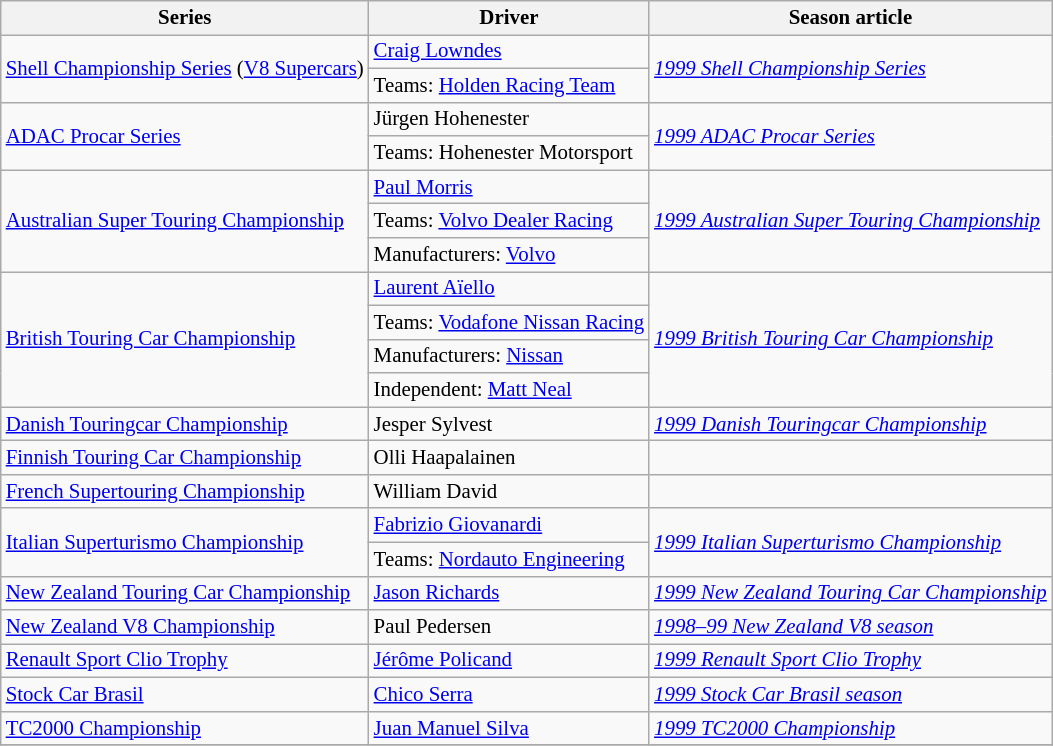<table class="wikitable" style="font-size: 87%;">
<tr>
<th>Series</th>
<th>Driver</th>
<th>Season article</th>
</tr>
<tr>
<td rowspan=2><a href='#'>Shell Championship Series</a> (<a href='#'>V8 Supercars</a>)</td>
<td> <a href='#'>Craig Lowndes</a></td>
<td rowspan=2><em><a href='#'>1999 Shell Championship Series</a></em></td>
</tr>
<tr>
<td>Teams:  <a href='#'>Holden Racing Team</a></td>
</tr>
<tr>
<td rowspan=2><a href='#'>ADAC Procar Series</a></td>
<td> Jürgen Hohenester</td>
<td rowspan=2><em><a href='#'>1999 ADAC Procar Series</a></em></td>
</tr>
<tr>
<td>Teams:  Hohenester Motorsport</td>
</tr>
<tr>
<td rowspan=3><a href='#'>Australian Super Touring Championship</a></td>
<td> <a href='#'>Paul Morris</a></td>
<td rowspan=3><em><a href='#'>1999 Australian Super Touring Championship</a></em></td>
</tr>
<tr>
<td>Teams:  <a href='#'>Volvo Dealer Racing</a></td>
</tr>
<tr>
<td>Manufacturers:  <a href='#'>Volvo</a></td>
</tr>
<tr>
<td rowspan=4><a href='#'>British Touring Car Championship</a></td>
<td> <a href='#'>Laurent Aïello</a></td>
<td rowspan=4><em><a href='#'>1999 British Touring Car Championship</a></em></td>
</tr>
<tr>
<td>Teams:  <a href='#'>Vodafone Nissan Racing</a></td>
</tr>
<tr>
<td>Manufacturers:  <a href='#'>Nissan</a></td>
</tr>
<tr>
<td>Independent:  <a href='#'>Matt Neal</a></td>
</tr>
<tr>
<td><a href='#'>Danish Touringcar Championship</a></td>
<td> Jesper Sylvest</td>
<td><em><a href='#'>1999 Danish Touringcar Championship</a></em></td>
</tr>
<tr>
<td><a href='#'>Finnish Touring Car Championship</a></td>
<td> Olli Haapalainen</td>
<td></td>
</tr>
<tr>
<td><a href='#'>French Supertouring Championship</a></td>
<td> William David</td>
<td></td>
</tr>
<tr>
<td rowspan=2><a href='#'>Italian Superturismo Championship</a></td>
<td> <a href='#'>Fabrizio Giovanardi</a></td>
<td rowspan=2><em><a href='#'>1999 Italian Superturismo Championship</a></em></td>
</tr>
<tr>
<td>Teams:  <a href='#'>Nordauto Engineering</a></td>
</tr>
<tr>
<td><a href='#'>New Zealand Touring Car Championship</a></td>
<td> <a href='#'>Jason Richards</a></td>
<td><em><a href='#'>1999 New Zealand Touring Car Championship</a></em></td>
</tr>
<tr>
<td><a href='#'>New Zealand V8 Championship</a></td>
<td> Paul Pedersen</td>
<td><em><a href='#'>1998–99 New Zealand V8 season</a></em></td>
</tr>
<tr>
<td><a href='#'>Renault Sport Clio Trophy</a></td>
<td> <a href='#'>Jérôme Policand</a></td>
<td><em><a href='#'>1999 Renault Sport Clio Trophy</a></em></td>
</tr>
<tr>
<td><a href='#'>Stock Car Brasil</a></td>
<td> <a href='#'>Chico Serra</a></td>
<td><em><a href='#'>1999 Stock Car Brasil season</a></em></td>
</tr>
<tr>
<td><a href='#'>TC2000 Championship</a></td>
<td> <a href='#'>Juan Manuel Silva</a></td>
<td><em><a href='#'>1999 TC2000 Championship</a></em></td>
</tr>
<tr>
</tr>
</table>
